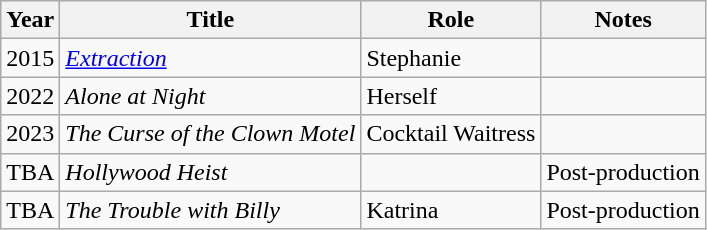<table class="wikitable sortable">
<tr>
<th>Year</th>
<th>Title</th>
<th>Role</th>
<th>Notes</th>
</tr>
<tr>
<td>2015</td>
<td><em><a href='#'>Extraction</a></em></td>
<td>Stephanie</td>
<td></td>
</tr>
<tr>
<td>2022</td>
<td><em>Alone at Night</em></td>
<td>Herself</td>
<td></td>
</tr>
<tr>
<td>2023</td>
<td><em>The Curse of the Clown Motel</em></td>
<td>Cocktail Waitress</td>
<td></td>
</tr>
<tr>
<td>TBA</td>
<td><em>Hollywood Heist</em></td>
<td></td>
<td>Post-production</td>
</tr>
<tr>
<td>TBA</td>
<td><em>The Trouble with Billy</em></td>
<td>Katrina</td>
<td>Post-production</td>
</tr>
</table>
